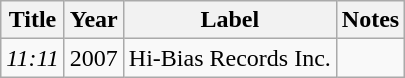<table class="wikitable">
<tr>
<th>Title</th>
<th>Year</th>
<th>Label</th>
<th>Notes</th>
</tr>
<tr>
<td><em>11:11</em></td>
<td>2007</td>
<td>Hi-Bias Records Inc.</td>
<td></td>
</tr>
</table>
